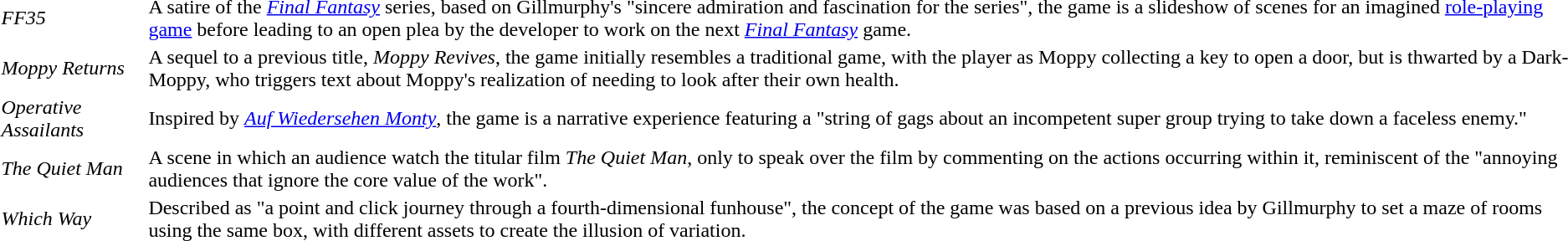<table>
<tr>
<td><em>FF35</em></td>
<td></td>
<td>A satire of the <em><a href='#'>Final Fantasy</a></em> series, based on Gillmurphy's "sincere admiration and fascination for the series", the game is a slideshow of scenes for an imagined <a href='#'>role-playing game</a> before leading to an open plea by the developer to work on the next <em><a href='#'>Final Fantasy</a></em> game.</td>
</tr>
<tr>
<td><em>Moppy Returns</em></td>
<td></td>
<td>A sequel to a previous title, <em>Moppy Revives</em>, the game initially resembles a traditional game, with the player as Moppy collecting a key to open a door, but is thwarted by a Dark-Moppy, who triggers text about Moppy's realization of needing to look after their own health.</td>
</tr>
<tr>
<td><em>Operative Assailants</em></td>
<td></td>
<td>Inspired by <em><a href='#'>Auf Wiedersehen Monty</a></em>, the game is a narrative experience featuring a "string of gags about an incompetent super group trying to take down a faceless enemy."</td>
</tr>
<tr>
<td><em>The Quiet Man</em></td>
<td></td>
<td>A scene in which an audience watch the titular film <em>The Quiet Man</em>, only to speak over the film by commenting on the actions occurring within it, reminiscent of the "annoying audiences that ignore the core value of the work".</td>
</tr>
<tr>
<td><em>Which Way</em></td>
<td></td>
<td>Described as "a point and click journey through a fourth-dimensional funhouse", the concept of the game was based on a previous idea by Gillmurphy to set a maze of rooms using the same box, with different assets to create the illusion of variation.</td>
</tr>
<tr>
</tr>
</table>
